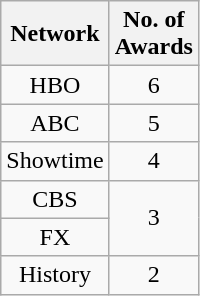<table class="wikitable">
<tr>
<th>Network</th>
<th>No. of<br>Awards</th>
</tr>
<tr style="text-align:center">
<td>HBO</td>
<td>6</td>
</tr>
<tr style="text-align:center">
<td>ABC</td>
<td>5</td>
</tr>
<tr style="text-align:center">
<td>Showtime</td>
<td>4</td>
</tr>
<tr style="text-align:center">
<td>CBS</td>
<td rowspan="2">3</td>
</tr>
<tr style="text-align:center">
<td>FX</td>
</tr>
<tr style="text-align:center">
<td>History</td>
<td>2</td>
</tr>
</table>
